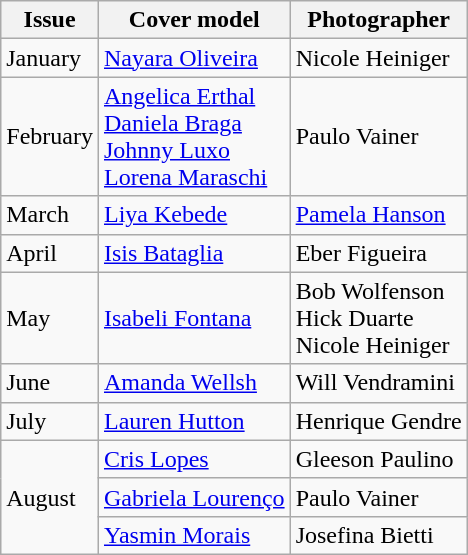<table class="sortable wikitable">
<tr>
<th>Issue</th>
<th>Cover model</th>
<th>Photographer</th>
</tr>
<tr>
<td>January</td>
<td><a href='#'>Nayara Oliveira</a></td>
<td>Nicole Heiniger</td>
</tr>
<tr>
<td>February</td>
<td><a href='#'>Angelica Erthal</a><br><a href='#'>Daniela Braga</a><br><a href='#'>Johnny Luxo</a><br><a href='#'>Lorena Maraschi</a></td>
<td>Paulo Vainer</td>
</tr>
<tr>
<td>March</td>
<td><a href='#'>Liya Kebede</a></td>
<td><a href='#'>Pamela Hanson</a></td>
</tr>
<tr>
<td>April</td>
<td><a href='#'>Isis Bataglia</a></td>
<td>Eber Figueira</td>
</tr>
<tr>
<td>May</td>
<td><a href='#'>Isabeli Fontana</a></td>
<td>Bob Wolfenson<br>Hick Duarte<br>Nicole Heiniger</td>
</tr>
<tr>
<td>June</td>
<td><a href='#'>Amanda Wellsh</a></td>
<td>Will Vendramini</td>
</tr>
<tr>
<td>July</td>
<td><a href='#'>Lauren Hutton</a></td>
<td>Henrique Gendre</td>
</tr>
<tr>
<td rowspan=3>August</td>
<td><a href='#'>Cris Lopes</a></td>
<td>Gleeson Paulino</td>
</tr>
<tr>
<td><a href='#'>Gabriela Lourenço</a></td>
<td>Paulo Vainer</td>
</tr>
<tr>
<td><a href='#'>Yasmin Morais</a></td>
<td>Josefina Bietti</td>
</tr>
</table>
